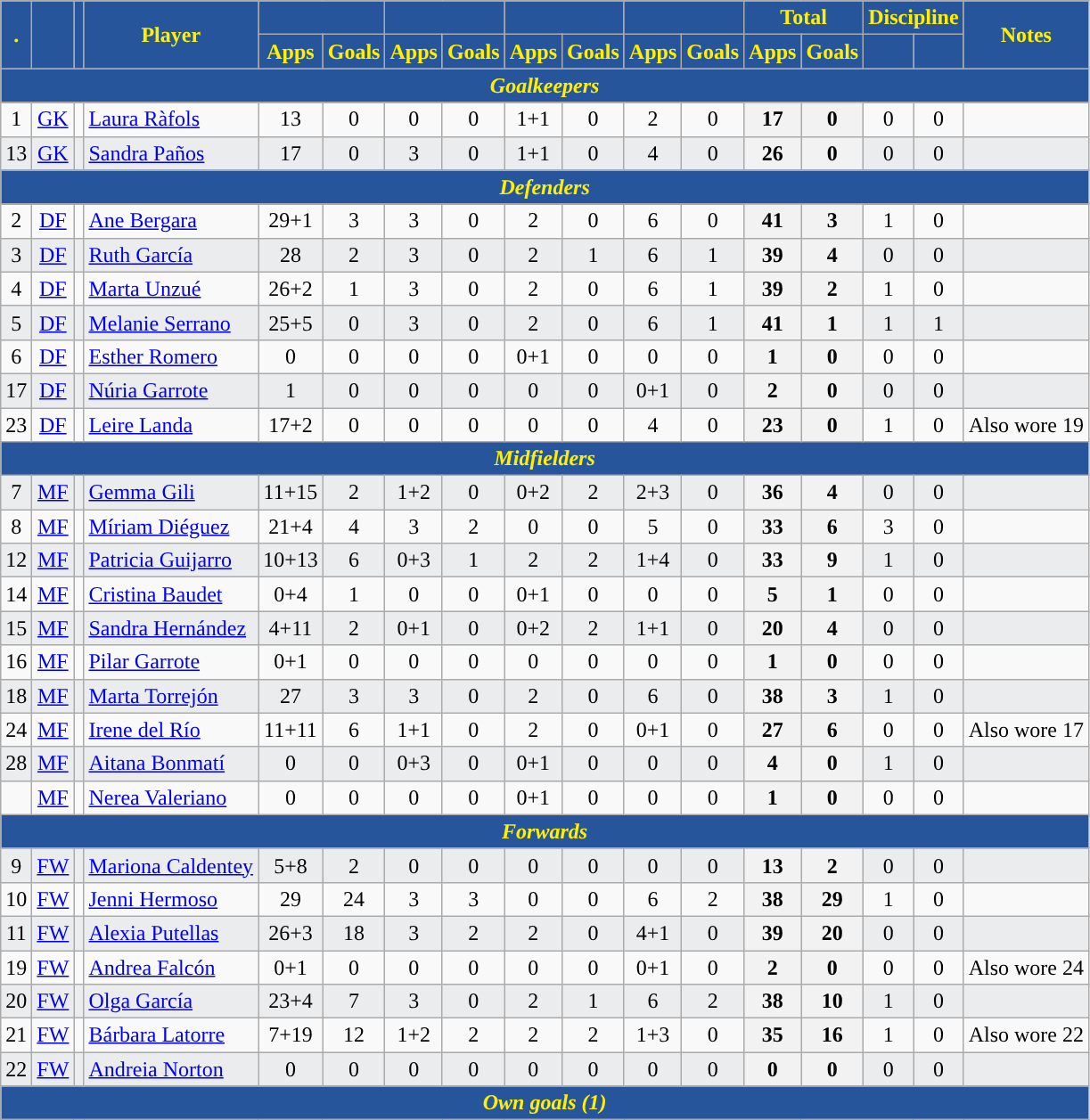<table class="wikitable sortable alternance" style="text-align:center">
<tr>
<th rowspan="2" style="background:#26559B; color:#FFF000; ">.</th>
<th rowspan="2" style="background:#26559B; color:#FFF000; "></th>
<th rowspan="2" style="background:#26559B; color:#FFF000; "></th>
<th rowspan="2" style="background:#26559B; color:#FFF000; ">Player</th>
<th colspan="2" style="background:#26559B; color:#FFF000; "></th>
<th colspan="2" style="background:#26559B; color:#FFF000; "></th>
<th colspan="2" style="background:#26559B; color:#FFF000; "></th>
<th colspan="2" style="background:#26559B; color:#FFF000; "></th>
<th colspan="2" style="background:#26559B; color:#FFF000; ">Total</th>
<th colspan="2" style="background:#26559B; color:#FFF000; ">Discipline</th>
<th rowspan="2" style="background:#26559B; color:#FFF000; ">Notes</th>
</tr>
<tr>
<th style="background:#26559B; color:#FFF000; ">Apps</th>
<th style="background:#26559B; color:#FFF000; ">Goals</th>
<th style="background:#26559B; color:#FFF000; ">Apps</th>
<th style="background:#26559B; color:#FFF000; ">Goals</th>
<th style="background:#26559B; color:#FFF000; ">Apps</th>
<th style="background:#26559B; color:#FFF000; ">Goals</th>
<th style="background:#26559B; color:#FFF000; ">Apps</th>
<th style="background:#26559B; color:#FFF000; ">Goals</th>
<th style="background:#26559B; color:#FFF000; ">Apps</th>
<th style="background:#26559B; color:#FFF000; ">Goals</th>
<th style="background:#26559B; color:#FFF000; "></th>
<th style="background:#26559B; color:#FFF000; "></th>
</tr>
<tr>
<th colspan="17" style="background:#26559B; color:#FFF000; "><em>Goalkeepers</em></th>
</tr>
<tr>
<td>1</td>
<td><a href='#'>GK</a></td>
<td></td>
<td align="left"><a href='#'>Laura Ràfols</a></td>
<td>13</td>
<td>0</td>
<td>0</td>
<td>0</td>
<td>1+1</td>
<td>0</td>
<td>2</td>
<td>0</td>
<th>17</th>
<th><strong>0</strong></th>
<td>0</td>
<td>0</td>
<td></td>
</tr>
<tr colspan="9" style="background:#eaecee">
<td>13</td>
<td><a href='#'>GK</a></td>
<td></td>
<td align="left"><a href='#'>Sandra Paños</a></td>
<td>17</td>
<td>0</td>
<td>3</td>
<td>0</td>
<td>1+1</td>
<td>0</td>
<td>4</td>
<td>0</td>
<th>26</th>
<th><strong>0</strong></th>
<td>0</td>
<td>0</td>
<td></td>
</tr>
<tr>
<th colspan="17" style="background:#26559B; color:#FFF000; "><em>Defenders</em></th>
</tr>
<tr>
<td>2</td>
<td><a href='#'>DF</a></td>
<td></td>
<td align="left"><a href='#'>Ane Bergara</a></td>
<td>29+1</td>
<td>3</td>
<td>3</td>
<td>0</td>
<td>2</td>
<td>0</td>
<td>6</td>
<td>0</td>
<th>41</th>
<th>3</th>
<td>1</td>
<td>0</td>
<td></td>
</tr>
<tr style="background:#eaecee" colspan="9">
<td>3</td>
<td><a href='#'>DF</a></td>
<td></td>
<td align="left"><a href='#'>Ruth García</a></td>
<td>28</td>
<td>2</td>
<td>3</td>
<td>0</td>
<td>2</td>
<td>1</td>
<td>6</td>
<td>1</td>
<th>39</th>
<th>4</th>
<td>0</td>
<td>0</td>
<td></td>
</tr>
<tr>
<td>4</td>
<td><a href='#'>DF</a></td>
<td></td>
<td align="left"><a href='#'>Marta Unzué</a></td>
<td>26+2</td>
<td>1</td>
<td>3</td>
<td>0</td>
<td>2</td>
<td>0</td>
<td>6</td>
<td>1</td>
<th>39</th>
<th>2</th>
<td>1</td>
<td>0</td>
<td></td>
</tr>
<tr style="background:#eaecee" colspan="9">
<td>5</td>
<td><a href='#'>DF</a></td>
<td></td>
<td align="left"><a href='#'>Melanie Serrano</a></td>
<td>25+5</td>
<td>0</td>
<td>3</td>
<td>0</td>
<td>2</td>
<td>0</td>
<td>6</td>
<td>1</td>
<th>41</th>
<th>1</th>
<td>1</td>
<td>1</td>
<td></td>
</tr>
<tr>
<td>6</td>
<td><a href='#'>DF</a></td>
<td></td>
<td align="left"><a href='#'>Esther Romero</a></td>
<td>0</td>
<td>0</td>
<td>0</td>
<td>0</td>
<td>0+1</td>
<td>0</td>
<td>0</td>
<td>0</td>
<th>1</th>
<th><strong>0</strong></th>
<td>0</td>
<td>0</td>
<td></td>
</tr>
<tr style="background:#eaecee" colspan="9">
<td>17</td>
<td><a href='#'>DF</a></td>
<td></td>
<td align="left"><a href='#'>Núria Garrote</a></td>
<td>1</td>
<td>0</td>
<td>0</td>
<td>0</td>
<td>0</td>
<td>0</td>
<td>0+1</td>
<td>0</td>
<th>2</th>
<th><strong>0</strong></th>
<td>0</td>
<td>0</td>
<td></td>
</tr>
<tr>
<td>23</td>
<td><a href='#'>DF</a></td>
<td></td>
<td align="left"><a href='#'>Leire Landa</a></td>
<td>17+2</td>
<td>0</td>
<td>0</td>
<td>0</td>
<td>0</td>
<td>0</td>
<td>4</td>
<td>0</td>
<th>23</th>
<th><strong>0</strong></th>
<td>1</td>
<td>0</td>
<td>Also wore 19</td>
</tr>
<tr>
<th colspan="17" style="background:#26559B; color:#FFF000; "><em>Midfielders</em></th>
</tr>
<tr style="background:#eaecee" colspan="9">
<td>7</td>
<td><a href='#'>MF</a></td>
<td></td>
<td align="left"><a href='#'>Gemma Gili</a></td>
<td>11+15</td>
<td>2</td>
<td>1+2</td>
<td>0</td>
<td>0+2</td>
<td>2</td>
<td>2+3</td>
<td>0</td>
<th>36</th>
<th>4</th>
<td>0</td>
<td>0</td>
<td></td>
</tr>
<tr>
<td>8</td>
<td><a href='#'>MF</a></td>
<td></td>
<td align="left"><a href='#'>Míriam Diéguez</a></td>
<td>21+4</td>
<td>4</td>
<td>3</td>
<td>2</td>
<td>0</td>
<td>0</td>
<td>5</td>
<td>0</td>
<th>33</th>
<th>6</th>
<td>3</td>
<td>0</td>
<td></td>
</tr>
<tr style="background:#eaecee" colspan="9">
<td>12</td>
<td><a href='#'>MF</a></td>
<td></td>
<td align="left"><a href='#'>Patricia Guijarro</a></td>
<td>10+13</td>
<td>6</td>
<td>0+3</td>
<td>1</td>
<td>2</td>
<td>2</td>
<td>1+4</td>
<td>0</td>
<th>33</th>
<th>9</th>
<td>1</td>
<td>0</td>
<td></td>
</tr>
<tr>
<td>14</td>
<td><a href='#'>MF</a></td>
<td></td>
<td align="left"><a href='#'>Cristina Baudet</a></td>
<td>0+4</td>
<td>1</td>
<td>0</td>
<td>0</td>
<td>0+1</td>
<td>0</td>
<td>0</td>
<td>0</td>
<th>5</th>
<th>1</th>
<td>0</td>
<td>0</td>
<td></td>
</tr>
<tr style="background:#eaecee" colspan="9">
<td>15</td>
<td><a href='#'>MF</a></td>
<td></td>
<td align="left"><a href='#'>Sandra Hernández</a></td>
<td>4+11</td>
<td>2</td>
<td>0+1</td>
<td>0</td>
<td>0+2</td>
<td>2</td>
<td>1+1</td>
<td>0</td>
<th>20</th>
<th>4</th>
<td>0</td>
<td>0</td>
<td></td>
</tr>
<tr>
<td>16</td>
<td><a href='#'>MF</a></td>
<td></td>
<td align="left"><a href='#'>Pilar Garrote</a></td>
<td>0+1</td>
<td>0</td>
<td>0</td>
<td>0</td>
<td>0</td>
<td>0</td>
<td>0</td>
<td>0</td>
<th>1</th>
<th><strong>0</strong></th>
<td>0</td>
<td>0</td>
<td></td>
</tr>
<tr style="background:#eaecee" colspan="9">
<td>18</td>
<td><a href='#'>MF</a></td>
<td></td>
<td align="left"><a href='#'>Marta Torrejón</a></td>
<td>27</td>
<td>3</td>
<td>3</td>
<td>0</td>
<td>2</td>
<td>0</td>
<td>6</td>
<td>0</td>
<th>38</th>
<th>3</th>
<td>1</td>
<td>0</td>
<td></td>
</tr>
<tr>
<td>24</td>
<td><a href='#'>MF</a></td>
<td></td>
<td align="left"><a href='#'>Irene del Río</a></td>
<td>11+11</td>
<td>6</td>
<td>1+1</td>
<td>0</td>
<td>2</td>
<td>0</td>
<td>0+1</td>
<td>0</td>
<th>27</th>
<th>6</th>
<td>0</td>
<td>0</td>
<td>Also wore 17</td>
</tr>
<tr style="background:#eaecee" colspan="9">
<td>28</td>
<td><a href='#'>MF</a></td>
<td></td>
<td align="left"><a href='#'>Aitana Bonmatí</a></td>
<td>0</td>
<td>0</td>
<td>0+3</td>
<td>0</td>
<td>0+1</td>
<td>0</td>
<td>0</td>
<td>0</td>
<th>4</th>
<th>0</th>
<td>1</td>
<td>0</td>
<td></td>
</tr>
<tr>
<td></td>
<td><a href='#'>MF</a></td>
<td></td>
<td align="left"><a href='#'>Nerea Valeriano</a></td>
<td>0</td>
<td>0</td>
<td>0</td>
<td>0</td>
<td>0+1</td>
<td>0</td>
<td>0</td>
<td>0</td>
<th>1</th>
<th>0</th>
<td>0</td>
<td>0</td>
<td></td>
</tr>
<tr>
<th colspan="17" style="background:#26559B; color:#FFF000; "><em>Forwards</em></th>
</tr>
<tr style="background:#eaecee" colspan="9">
<td>9</td>
<td><a href='#'>FW</a></td>
<td></td>
<td align="left"><a href='#'>Mariona Caldentey</a></td>
<td>5+8</td>
<td>2</td>
<td>0</td>
<td>0</td>
<td>0</td>
<td>0</td>
<td>0</td>
<td>0</td>
<th>13</th>
<th>2</th>
<td>0</td>
<td>0</td>
<td></td>
</tr>
<tr>
<td>10</td>
<td><a href='#'>FW</a></td>
<td></td>
<td align="left"><a href='#'>Jenni Hermoso</a></td>
<td>29</td>
<td>24</td>
<td>3</td>
<td>3</td>
<td>0</td>
<td>0</td>
<td>6</td>
<td>2</td>
<th>38</th>
<th>29</th>
<td>1</td>
<td>0</td>
<td></td>
</tr>
<tr style="background:#eaecee" colspan="9">
<td>11</td>
<td><a href='#'>FW</a></td>
<td></td>
<td align="left"><a href='#'>Alexia Putellas</a></td>
<td>26+3</td>
<td>18</td>
<td>3</td>
<td>2</td>
<td>2</td>
<td>0</td>
<td>4+1</td>
<td>0</td>
<th>39</th>
<th>20</th>
<td>0</td>
<td>0</td>
<td></td>
</tr>
<tr>
<td>19</td>
<td><a href='#'>FW</a></td>
<td></td>
<td align="left"><a href='#'>Andrea Falcón</a></td>
<td>0+1</td>
<td>0</td>
<td>0</td>
<td>0</td>
<td>0</td>
<td>0</td>
<td>0+1</td>
<td>0</td>
<th>2</th>
<th><strong>0</strong></th>
<td>0</td>
<td>0</td>
<td>Also wore 24</td>
</tr>
<tr style="background:#eaecee" colspan="9">
<td>20</td>
<td><a href='#'>FW</a></td>
<td></td>
<td align="left"><a href='#'>Olga García</a></td>
<td>23+4</td>
<td>7</td>
<td>3</td>
<td>0</td>
<td>2</td>
<td>1</td>
<td>6</td>
<td>2</td>
<th>38</th>
<th>10</th>
<td>1</td>
<td>0</td>
<td></td>
</tr>
<tr>
<td>21</td>
<td><a href='#'>FW</a></td>
<td></td>
<td align="left"><a href='#'>Bárbara Latorre</a></td>
<td>7+19</td>
<td>12</td>
<td>1+2</td>
<td>2</td>
<td>2</td>
<td>2</td>
<td>1+3</td>
<td>0</td>
<th>35</th>
<th>16</th>
<td>1</td>
<td>0</td>
<td>Also wore 22</td>
</tr>
<tr style="background:#eaecee" colspan="9">
<td>22</td>
<td><a href='#'>FW</a></td>
<td></td>
<td align="left"><a href='#'>Andreia Norton</a></td>
<td>0</td>
<td>0</td>
<td>0</td>
<td>0</td>
<td>0</td>
<td>0</td>
<td>0</td>
<td>0</td>
<th><strong>0</strong></th>
<th><strong>0</strong></th>
<td>0</td>
<td>0</td>
<td></td>
</tr>
<tr>
<th colspan=17 style="background:#26559B; color:#FFF000; "><em>Own goals (1)</em></th>
</tr>
</table>
